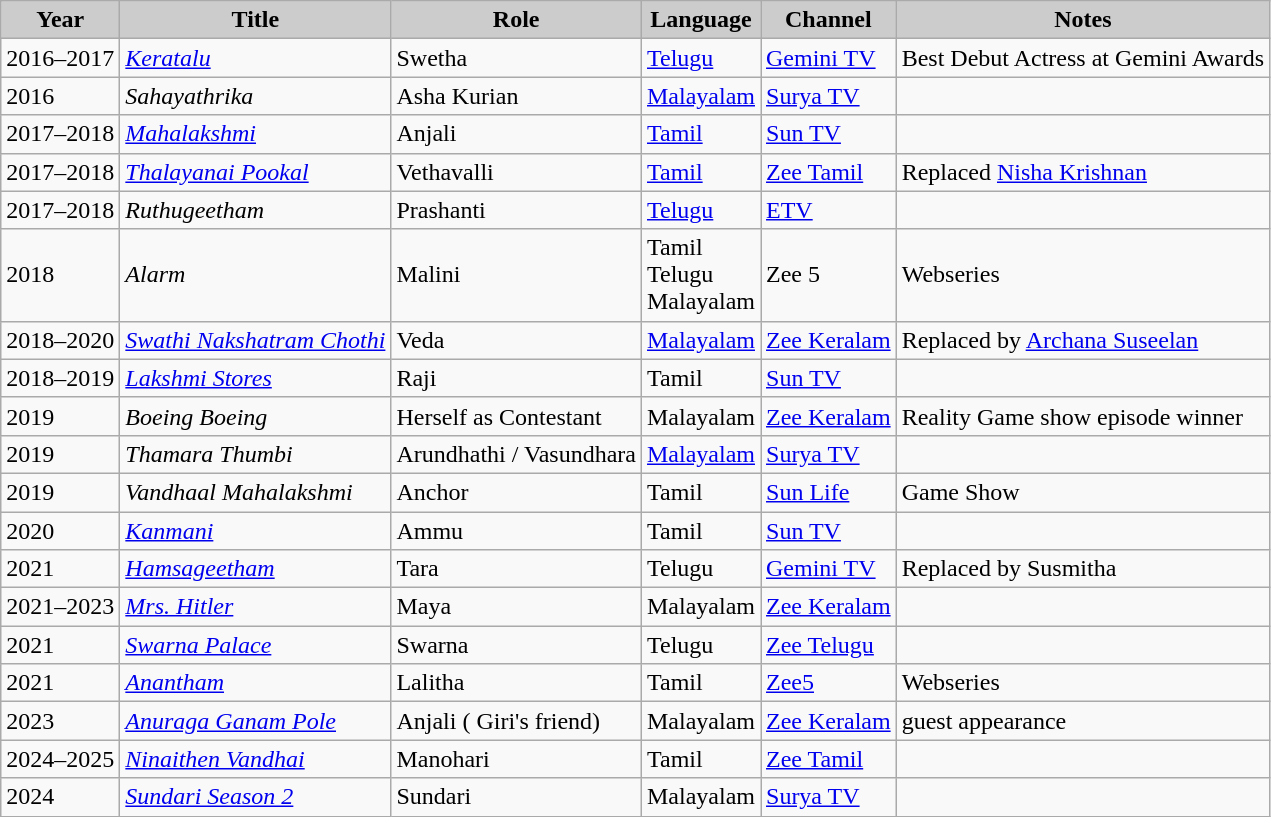<table class="wikitable">
<tr>
<th style="background:#ccc;">Year</th>
<th style="background:#ccc;">Title</th>
<th style="background:#ccc;">Role</th>
<th style="background:#ccc;">Language</th>
<th style="background:#ccc;">Channel</th>
<th style="background:#ccc;">Notes</th>
</tr>
<tr>
<td>2016–2017</td>
<td><a href='#'><em>Keratalu</em></a></td>
<td>Swetha</td>
<td><a href='#'>Telugu</a></td>
<td><a href='#'>Gemini TV</a></td>
<td>Best Debut Actress at Gemini Awards</td>
</tr>
<tr>
<td>2016</td>
<td><em>Sahayathrika</em></td>
<td>Asha Kurian</td>
<td><a href='#'>Malayalam</a></td>
<td><a href='#'>Surya TV</a></td>
<td></td>
</tr>
<tr>
<td>2017–2018</td>
<td><a href='#'><em>Mahalakshmi</em></a></td>
<td>Anjali</td>
<td><a href='#'>Tamil</a></td>
<td><a href='#'>Sun TV</a></td>
<td></td>
</tr>
<tr>
<td>2017–2018</td>
<td><em><a href='#'>Thalayanai Pookal</a></em></td>
<td>Vethavalli</td>
<td><a href='#'>Tamil</a></td>
<td><a href='#'>Zee Tamil</a></td>
<td>Replaced <a href='#'>Nisha Krishnan</a></td>
</tr>
<tr>
<td>2017–2018</td>
<td><em>Ruthugeetham</em></td>
<td>Prashanti</td>
<td><a href='#'>Telugu</a></td>
<td><a href='#'>ETV</a></td>
<td></td>
</tr>
<tr>
<td>2018</td>
<td><em>Alarm</em></td>
<td>Malini</td>
<td>Tamil<br>Telugu<br>Malayalam</td>
<td>Zee 5</td>
<td>Webseries</td>
</tr>
<tr>
<td>2018–2020</td>
<td><em><a href='#'>Swathi Nakshatram Chothi</a></em></td>
<td>Veda</td>
<td><a href='#'>Malayalam</a></td>
<td><a href='#'>Zee Keralam</a></td>
<td>Replaced by <a href='#'>Archana Suseelan</a></td>
</tr>
<tr>
<td>2018–2019</td>
<td><em><a href='#'>Lakshmi Stores</a></em></td>
<td>Raji</td>
<td>Tamil</td>
<td><a href='#'>Sun TV</a></td>
<td></td>
</tr>
<tr>
<td>2019</td>
<td><em>Boeing Boeing</em></td>
<td>Herself as Contestant</td>
<td>Malayalam</td>
<td><a href='#'>Zee Keralam</a></td>
<td>Reality Game show episode winner</td>
</tr>
<tr>
<td>2019</td>
<td><em>Thamara Thumbi</em></td>
<td>Arundhathi / Vasundhara</td>
<td><a href='#'>Malayalam</a></td>
<td><a href='#'>Surya TV</a></td>
<td></td>
</tr>
<tr>
<td>2019</td>
<td><em>Vandhaal Mahalakshmi</em></td>
<td>Anchor</td>
<td>Tamil</td>
<td><a href='#'>Sun Life</a></td>
<td>Game Show</td>
</tr>
<tr>
<td>2020</td>
<td><a href='#'><em>Kanmani</em></a></td>
<td>Ammu</td>
<td>Tamil</td>
<td><a href='#'>Sun TV</a></td>
<td></td>
</tr>
<tr>
<td>2021</td>
<td><a href='#'><em>Hamsageetham</em></a></td>
<td>Tara</td>
<td>Telugu</td>
<td><a href='#'>Gemini TV</a></td>
<td>Replaced by Susmitha</td>
</tr>
<tr>
<td>2021–2023</td>
<td><em><a href='#'>Mrs. Hitler</a></em></td>
<td>Maya</td>
<td>Malayalam</td>
<td><a href='#'>Zee Keralam</a></td>
<td></td>
</tr>
<tr>
<td>2021</td>
<td><em><a href='#'>Swarna Palace</a></em></td>
<td>Swarna</td>
<td>Telugu</td>
<td><a href='#'>Zee Telugu</a></td>
<td></td>
</tr>
<tr>
<td>2021</td>
<td><a href='#'><em>Anantham</em></a></td>
<td>Lalitha</td>
<td>Tamil</td>
<td><a href='#'>Zee5</a></td>
<td>Webseries</td>
</tr>
<tr>
<td>2023</td>
<td><em><a href='#'>Anuraga Ganam Pole</a></em></td>
<td>Anjali ( Giri's friend)</td>
<td>Malayalam</td>
<td><a href='#'>Zee Keralam</a></td>
<td>guest appearance</td>
</tr>
<tr>
<td>2024–2025</td>
<td><em><a href='#'>Ninaithen Vandhai</a></em></td>
<td>Manohari</td>
<td>Tamil</td>
<td><a href='#'>Zee Tamil</a></td>
<td></td>
</tr>
<tr>
<td>2024</td>
<td><em><a href='#'>Sundari Season 2</a></em></td>
<td>Sundari</td>
<td>Malayalam</td>
<td><a href='#'>Surya TV</a></td>
<td></td>
</tr>
</table>
